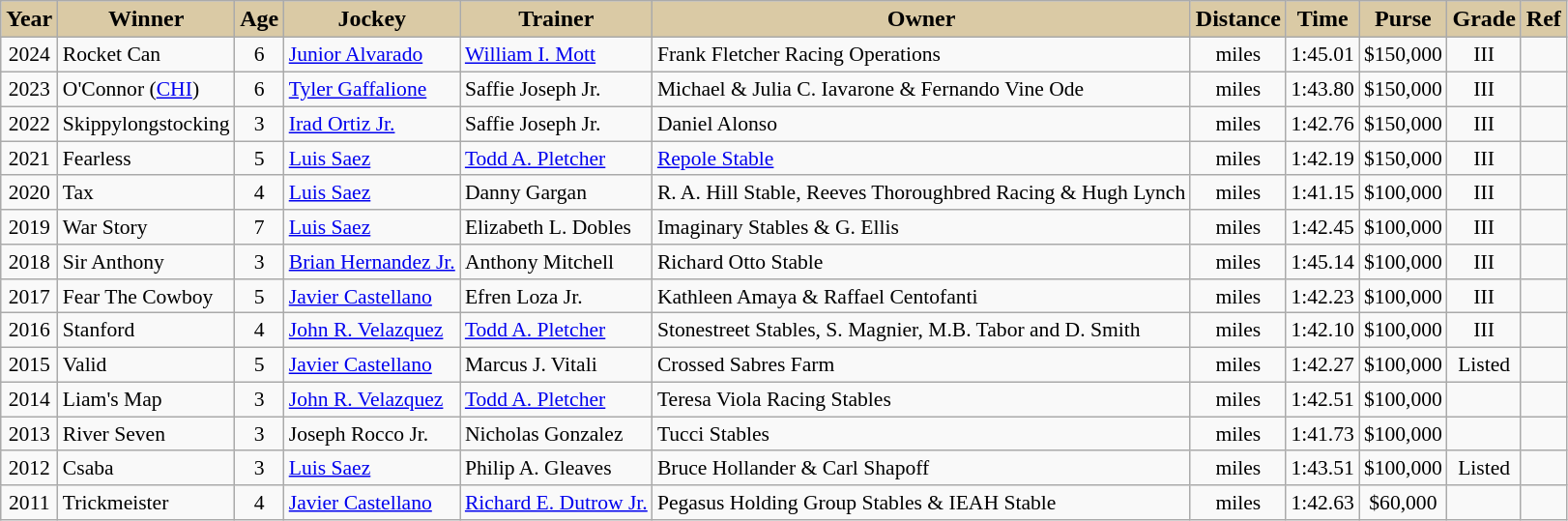<table class="wikitable sortable">
<tr>
<th style="background-color:#DACAA5">Year</th>
<th style="background-color:#DACAA5">Winner</th>
<th style="background-color:#DACAA5">Age</th>
<th style="background-color:#DACAA5">Jockey</th>
<th style="background-color:#DACAA5">Trainer</th>
<th style="background-color:#DACAA5">Owner</th>
<th style="background-color:#DACAA5">Distance</th>
<th style="background-color:#DACAA5">Time</th>
<th style="background-color:#DACAA5">Purse</th>
<th style="background-color:#DACAA5">Grade</th>
<th style="background-color:#DACAA5">Ref</th>
</tr>
<tr style="font-size:90%;">
<td align=center>2024</td>
<td>Rocket Can</td>
<td align=center>6</td>
<td><a href='#'>Junior Alvarado</a></td>
<td><a href='#'>William I. Mott</a></td>
<td>Frank Fletcher Racing Operations</td>
<td align=center> miles</td>
<td align=center>1:45.01</td>
<td align=center>$150,000</td>
<td align=center>III</td>
<td></td>
</tr>
<tr style="font-size:90%;">
<td align=center>2023</td>
<td>O'Connor (<a href='#'>CHI</a>)</td>
<td align=center>6</td>
<td><a href='#'>Tyler Gaffalione</a></td>
<td>Saffie Joseph Jr.</td>
<td>Michael & Julia C. Iavarone & Fernando Vine Ode</td>
<td align=center> miles</td>
<td align=center>1:43.80</td>
<td align=center>$150,000</td>
<td align=center>III</td>
<td></td>
</tr>
<tr style="font-size:90%;">
<td align=center>2022</td>
<td>Skippylongstocking</td>
<td align=center>3</td>
<td><a href='#'>Irad Ortiz Jr.</a></td>
<td>Saffie Joseph Jr.</td>
<td>Daniel Alonso</td>
<td align=center> miles</td>
<td align=center>1:42.76</td>
<td align=center>$150,000</td>
<td align=center>III</td>
<td></td>
</tr>
<tr style="font-size:90%;">
<td align=center>2021</td>
<td>Fearless</td>
<td align=center>5</td>
<td><a href='#'>Luis Saez</a></td>
<td><a href='#'>Todd A. Pletcher</a></td>
<td><a href='#'>Repole Stable</a></td>
<td align=center> miles</td>
<td align=center>1:42.19</td>
<td align=center>$150,000</td>
<td align=center>III</td>
<td></td>
</tr>
<tr style="font-size:90%;">
<td align=center>2020</td>
<td>Tax</td>
<td align=center>4</td>
<td><a href='#'>Luis Saez</a></td>
<td>Danny Gargan</td>
<td>R. A. Hill Stable, Reeves Thoroughbred Racing & Hugh Lynch</td>
<td align=center> miles</td>
<td align=center>1:41.15</td>
<td align=center>$100,000</td>
<td align=center>III</td>
<td></td>
</tr>
<tr style="font-size:90%;">
<td align=center>2019</td>
<td>War Story</td>
<td align=center>7</td>
<td><a href='#'>Luis Saez</a></td>
<td>Elizabeth L. Dobles</td>
<td>Imaginary Stables & G. Ellis</td>
<td align=center> miles</td>
<td align=center>1:42.45</td>
<td align=center>$100,000</td>
<td align=center>III</td>
<td></td>
</tr>
<tr style="font-size:90%;">
<td align=center>2018</td>
<td>Sir Anthony</td>
<td align=center>3</td>
<td><a href='#'>Brian Hernandez Jr.</a></td>
<td>Anthony Mitchell</td>
<td>Richard Otto Stable</td>
<td align=center> miles</td>
<td align=center>1:45.14</td>
<td align=center>$100,000</td>
<td align=center>III</td>
<td></td>
</tr>
<tr style="font-size:90%;">
<td align=center>2017</td>
<td>Fear The Cowboy</td>
<td align=center>5</td>
<td><a href='#'>Javier Castellano</a></td>
<td>Efren Loza Jr.</td>
<td>Kathleen Amaya & Raffael Centofanti</td>
<td align=center> miles</td>
<td align=center>1:42.23</td>
<td align=center>$100,000</td>
<td align=center>III</td>
<td></td>
</tr>
<tr style="font-size:90%;">
<td align=center>2016</td>
<td>Stanford</td>
<td align=center>4</td>
<td><a href='#'>John R. Velazquez</a></td>
<td><a href='#'>Todd A. Pletcher</a></td>
<td>Stonestreet Stables, S. Magnier, M.B. Tabor and D. Smith</td>
<td align=center> miles</td>
<td align=center>1:42.10</td>
<td align=center>$100,000</td>
<td align=center>III</td>
<td></td>
</tr>
<tr style="font-size:90%;">
<td align=center>2015</td>
<td>Valid</td>
<td align=center>5</td>
<td><a href='#'>Javier Castellano</a></td>
<td>Marcus J. Vitali</td>
<td>Crossed Sabres Farm</td>
<td align=center> miles</td>
<td align=center>1:42.27</td>
<td align=center>$100,000</td>
<td align=center>Listed</td>
<td></td>
</tr>
<tr style="font-size:90%;">
<td align=center>2014</td>
<td>Liam's Map</td>
<td align=center>3</td>
<td><a href='#'>John R. Velazquez</a></td>
<td><a href='#'>Todd A. Pletcher</a></td>
<td>Teresa Viola Racing Stables</td>
<td align=center> miles</td>
<td align=center>1:42.51</td>
<td align=center>$100,000</td>
<td align=center></td>
<td></td>
</tr>
<tr style="font-size:90%;">
<td align=center>2013</td>
<td>River Seven</td>
<td align=center>3</td>
<td>Joseph Rocco Jr.</td>
<td>Nicholas Gonzalez</td>
<td>Tucci Stables</td>
<td align=center> miles</td>
<td align=center>1:41.73</td>
<td align=center>$100,000</td>
<td align=center></td>
<td></td>
</tr>
<tr style="font-size:90%;">
<td align=center>2012</td>
<td>Csaba</td>
<td align=center>3</td>
<td><a href='#'>Luis Saez</a></td>
<td>Philip A. Gleaves</td>
<td>Bruce Hollander & Carl Shapoff</td>
<td align=center> miles</td>
<td align=center>1:43.51</td>
<td align=center>$100,000</td>
<td align=center>Listed</td>
<td></td>
</tr>
<tr style="font-size:90%;">
<td align=center>2011</td>
<td>Trickmeister</td>
<td align=center>4</td>
<td><a href='#'>Javier Castellano</a></td>
<td><a href='#'>Richard E. Dutrow Jr.</a></td>
<td>Pegasus Holding Group Stables & IEAH Stable</td>
<td align=center> miles</td>
<td align=center>1:42.63</td>
<td align=center>$60,000</td>
<td align=center></td>
<td></td>
</tr>
</table>
